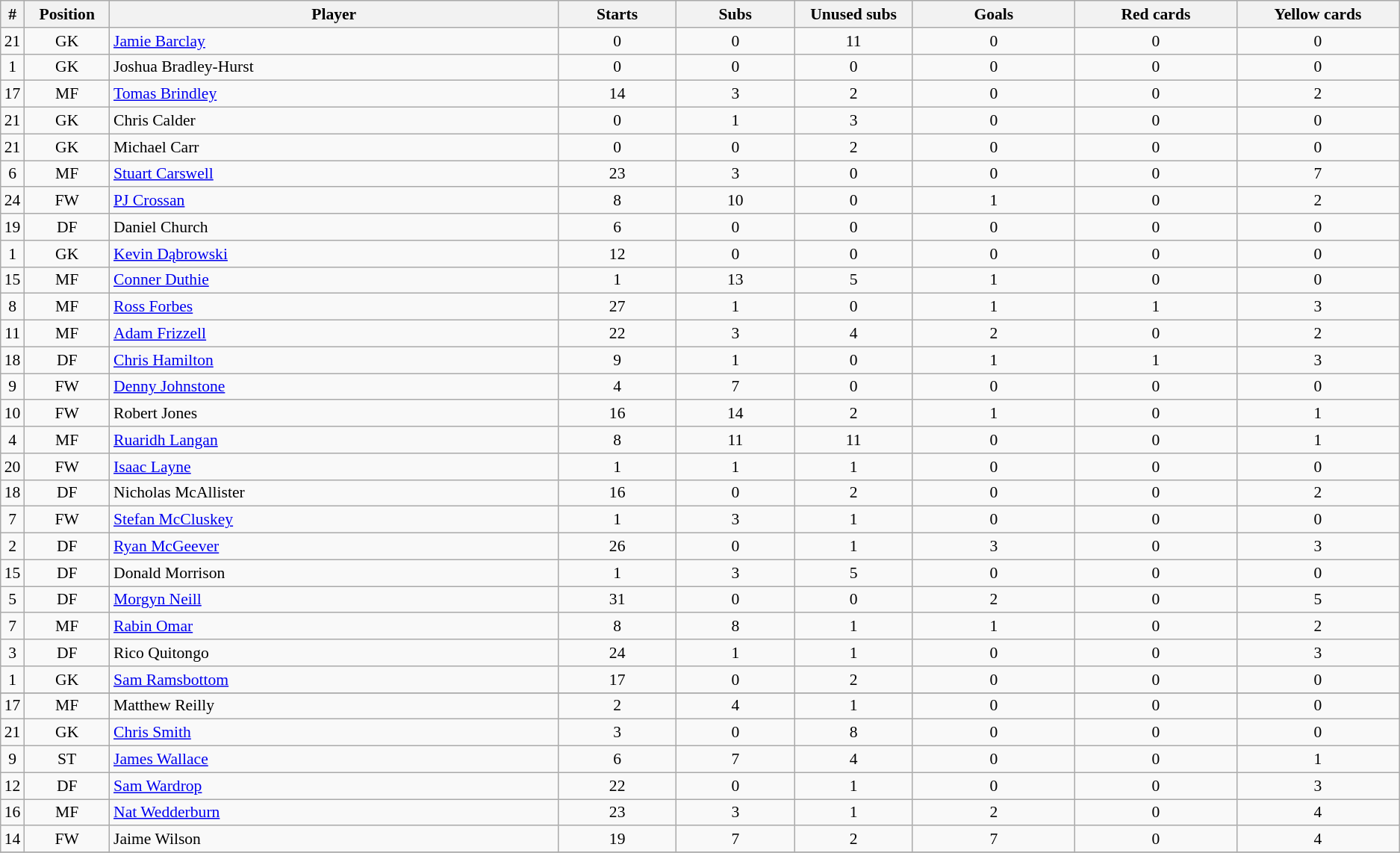<table class="wikitable sortable" style="font-size:90%; text-align:center">
<tr>
<th>#</th>
<th style="width:70px">Position</th>
<th style="width:400px">Player</th>
<th style="width:100px">Starts</th>
<th style="width:100px">Subs</th>
<th style="width:100px">Unused subs</th>
<th style="width:140px">Goals </th>
<th style="width:140px">Red cards </th>
<th style="width:140px">Yellow cards </th>
</tr>
<tr>
<td>21</td>
<td>GK</td>
<td style="text-align:left"> <a href='#'>Jamie Barclay</a></td>
<td>0</td>
<td>0</td>
<td>11</td>
<td>0</td>
<td>0</td>
<td>0</td>
</tr>
<tr>
<td>1</td>
<td>GK</td>
<td style="text-align:left"> Joshua Bradley-Hurst</td>
<td>0</td>
<td>0</td>
<td>0</td>
<td>0</td>
<td>0</td>
<td>0</td>
</tr>
<tr>
<td>17</td>
<td>MF</td>
<td style="text-align:left"> <a href='#'>Tomas Brindley</a></td>
<td>14</td>
<td>3</td>
<td>2</td>
<td>0</td>
<td>0</td>
<td>2</td>
</tr>
<tr>
<td>21</td>
<td>GK</td>
<td style="text-align:left"> Chris Calder</td>
<td>0</td>
<td>1</td>
<td>3</td>
<td>0</td>
<td>0</td>
<td>0</td>
</tr>
<tr>
<td>21</td>
<td>GK</td>
<td style="text-align:left"> Michael Carr</td>
<td>0</td>
<td>0</td>
<td>2</td>
<td>0</td>
<td>0</td>
<td>0</td>
</tr>
<tr>
<td>6</td>
<td>MF</td>
<td style="text-align:left"> <a href='#'>Stuart Carswell</a></td>
<td>23</td>
<td>3</td>
<td>0</td>
<td>0</td>
<td>0</td>
<td>7</td>
</tr>
<tr>
<td>24</td>
<td>FW</td>
<td style="text-align:left"> <a href='#'>PJ Crossan</a></td>
<td>8</td>
<td>10</td>
<td>0</td>
<td>1</td>
<td>0</td>
<td>2</td>
</tr>
<tr>
<td>19</td>
<td>DF</td>
<td style="text-align:left"> Daniel Church</td>
<td>6</td>
<td>0</td>
<td>0</td>
<td>0</td>
<td>0</td>
<td>0</td>
</tr>
<tr>
<td>1</td>
<td>GK</td>
<td style="text-align:left"> <a href='#'>Kevin Dąbrowski</a></td>
<td>12</td>
<td>0</td>
<td>0</td>
<td>0</td>
<td>0</td>
<td>0</td>
</tr>
<tr>
<td>15</td>
<td>MF</td>
<td style="text-align:left"> <a href='#'>Conner Duthie</a></td>
<td>1</td>
<td>13</td>
<td>5</td>
<td>1</td>
<td>0</td>
<td>0</td>
</tr>
<tr>
<td>8</td>
<td>MF</td>
<td style="text-align:left"> <a href='#'>Ross Forbes</a></td>
<td>27</td>
<td>1</td>
<td>0</td>
<td>1</td>
<td>1</td>
<td>3</td>
</tr>
<tr>
<td>11</td>
<td>MF</td>
<td style="text-align:left"> <a href='#'>Adam Frizzell</a></td>
<td>22</td>
<td>3</td>
<td>4</td>
<td>2</td>
<td>0</td>
<td>2</td>
</tr>
<tr>
<td>18</td>
<td>DF</td>
<td style="text-align:left"> <a href='#'>Chris Hamilton</a></td>
<td>9</td>
<td>1</td>
<td>0</td>
<td>1</td>
<td>1</td>
<td>3</td>
</tr>
<tr>
<td>9</td>
<td>FW</td>
<td style="text-align:left"> <a href='#'>Denny Johnstone</a></td>
<td>4</td>
<td>7</td>
<td>0</td>
<td>0</td>
<td>0</td>
<td>0</td>
</tr>
<tr>
<td>10</td>
<td>FW</td>
<td style="text-align:left"> Robert Jones</td>
<td>16</td>
<td>14</td>
<td>2</td>
<td>1</td>
<td>0</td>
<td>1</td>
</tr>
<tr>
<td>4</td>
<td>MF</td>
<td style="text-align:left"> <a href='#'>Ruaridh Langan</a></td>
<td>8</td>
<td>11</td>
<td>11</td>
<td>0</td>
<td>0</td>
<td>1</td>
</tr>
<tr>
<td>20</td>
<td>FW</td>
<td style="text-align:left"> <a href='#'>Isaac Layne</a></td>
<td>1</td>
<td>1</td>
<td>1</td>
<td>0</td>
<td>0</td>
<td>0</td>
</tr>
<tr>
<td>18</td>
<td>DF</td>
<td style="text-align:left"> Nicholas McAllister</td>
<td>16</td>
<td>0</td>
<td>2</td>
<td>0</td>
<td>0</td>
<td>2</td>
</tr>
<tr>
<td>7</td>
<td>FW</td>
<td style="text-align:left"> <a href='#'>Stefan McCluskey</a></td>
<td>1</td>
<td>3</td>
<td>1</td>
<td>0</td>
<td>0</td>
<td>0</td>
</tr>
<tr>
<td>2</td>
<td>DF</td>
<td style="text-align:left"> <a href='#'>Ryan McGeever</a></td>
<td>26</td>
<td>0</td>
<td>1</td>
<td>3</td>
<td>0</td>
<td>3</td>
</tr>
<tr>
<td>15</td>
<td>DF</td>
<td style="text-align:left"> Donald Morrison</td>
<td>1</td>
<td>3</td>
<td>5</td>
<td>0</td>
<td>0</td>
<td>0</td>
</tr>
<tr>
<td>5</td>
<td>DF</td>
<td style="text-align:left"> <a href='#'>Morgyn Neill</a></td>
<td>31</td>
<td>0</td>
<td>0</td>
<td>2</td>
<td>0</td>
<td>5</td>
</tr>
<tr>
<td>7</td>
<td>MF</td>
<td style="text-align:left"> <a href='#'>Rabin Omar</a></td>
<td>8</td>
<td>8</td>
<td>1</td>
<td>1</td>
<td>0</td>
<td>2</td>
</tr>
<tr>
<td>3</td>
<td>DF</td>
<td style="text-align:left"> Rico Quitongo</td>
<td>24</td>
<td>1</td>
<td>1</td>
<td>0</td>
<td>0</td>
<td>3</td>
</tr>
<tr>
<td>1</td>
<td>GK</td>
<td style="text-align:left"> <a href='#'>Sam Ramsbottom</a></td>
<td>17</td>
<td>0</td>
<td>2</td>
<td>0</td>
<td>0</td>
<td>0</td>
</tr>
<tr>
</tr>
<tr>
<td>17</td>
<td>MF</td>
<td style="text-align:left"> Matthew Reilly</td>
<td>2</td>
<td>4</td>
<td>1</td>
<td>0</td>
<td>0</td>
<td>0</td>
</tr>
<tr>
<td>21</td>
<td>GK</td>
<td style="text-align:left"> <a href='#'>Chris Smith</a></td>
<td>3</td>
<td>0</td>
<td>8</td>
<td>0</td>
<td>0</td>
<td>0</td>
</tr>
<tr>
<td>9</td>
<td>ST</td>
<td style="text-align:left"> <a href='#'>James Wallace</a></td>
<td>6</td>
<td>7</td>
<td>4</td>
<td>0</td>
<td>0</td>
<td>1</td>
</tr>
<tr>
<td>12</td>
<td>DF</td>
<td style="text-align:left"> <a href='#'>Sam Wardrop</a></td>
<td>22</td>
<td>0</td>
<td>1</td>
<td>0</td>
<td>0</td>
<td>3</td>
</tr>
<tr>
<td>16</td>
<td>MF</td>
<td style="text-align:left"> <a href='#'>Nat Wedderburn</a></td>
<td>23</td>
<td>3</td>
<td>1</td>
<td>2</td>
<td>0</td>
<td>4</td>
</tr>
<tr>
<td>14</td>
<td>FW</td>
<td style="text-align:left"> Jaime Wilson</td>
<td>19</td>
<td>7</td>
<td>2</td>
<td>7</td>
<td>0</td>
<td>4</td>
</tr>
<tr>
</tr>
</table>
